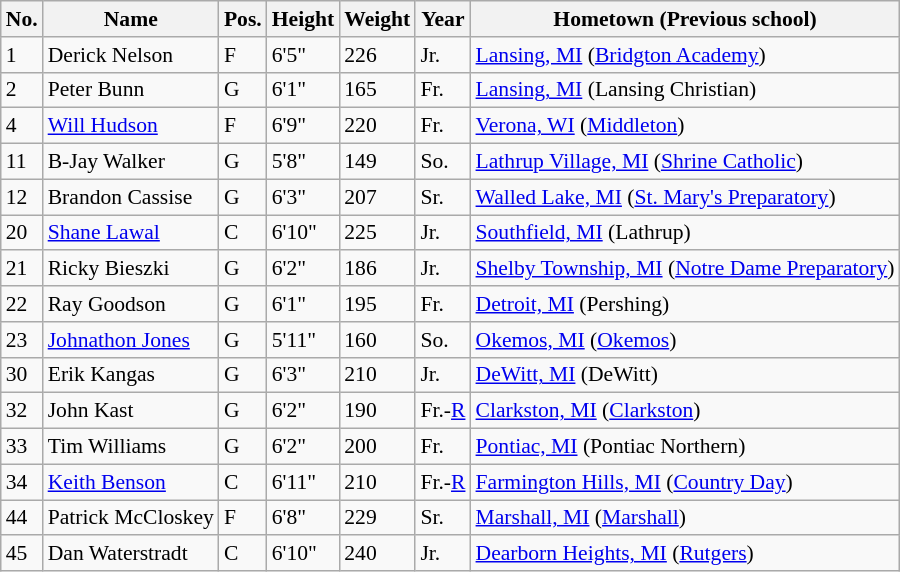<table class="wikitable" style="font-size: 90%;">
<tr>
<th>No.</th>
<th>Name</th>
<th>Pos.</th>
<th>Height</th>
<th>Weight</th>
<th>Year</th>
<th>Hometown (Previous school)</th>
</tr>
<tr>
<td>1</td>
<td>Derick Nelson</td>
<td>F</td>
<td>6'5"</td>
<td>226</td>
<td>Jr.</td>
<td><a href='#'>Lansing, MI</a> (<a href='#'>Bridgton Academy</a>)</td>
</tr>
<tr>
<td>2</td>
<td>Peter Bunn</td>
<td>G</td>
<td>6'1"</td>
<td>165</td>
<td>Fr.</td>
<td><a href='#'>Lansing, MI</a> (Lansing Christian)</td>
</tr>
<tr>
<td>4</td>
<td><a href='#'>Will Hudson</a></td>
<td>F</td>
<td>6'9"</td>
<td>220</td>
<td>Fr.</td>
<td><a href='#'>Verona, WI</a> (<a href='#'>Middleton</a>)</td>
</tr>
<tr>
<td>11</td>
<td>B-Jay Walker</td>
<td>G</td>
<td>5'8"</td>
<td>149</td>
<td>So.</td>
<td><a href='#'>Lathrup Village, MI</a> (<a href='#'>Shrine Catholic</a>)</td>
</tr>
<tr>
<td>12</td>
<td>Brandon Cassise</td>
<td>G</td>
<td>6'3"</td>
<td>207</td>
<td>Sr.</td>
<td><a href='#'>Walled Lake, MI</a> (<a href='#'>St. Mary's Preparatory</a>)</td>
</tr>
<tr>
<td>20</td>
<td><a href='#'>Shane Lawal</a></td>
<td>C</td>
<td>6'10"</td>
<td>225</td>
<td>Jr.</td>
<td><a href='#'>Southfield, MI</a> (Lathrup)</td>
</tr>
<tr>
<td>21</td>
<td>Ricky Bieszki</td>
<td>G</td>
<td>6'2"</td>
<td>186</td>
<td>Jr.</td>
<td><a href='#'>Shelby Township, MI</a> (<a href='#'>Notre Dame Preparatory</a>)</td>
</tr>
<tr>
<td>22</td>
<td>Ray Goodson</td>
<td>G</td>
<td>6'1"</td>
<td>195</td>
<td>Fr.</td>
<td><a href='#'>Detroit, MI</a> (Pershing)</td>
</tr>
<tr>
<td>23</td>
<td><a href='#'>Johnathon Jones</a></td>
<td>G</td>
<td>5'11"</td>
<td>160</td>
<td>So.</td>
<td><a href='#'>Okemos, MI</a> (<a href='#'>Okemos</a>)</td>
</tr>
<tr>
<td>30</td>
<td>Erik Kangas</td>
<td>G</td>
<td>6'3"</td>
<td>210</td>
<td>Jr.</td>
<td><a href='#'>DeWitt, MI</a> (DeWitt)</td>
</tr>
<tr>
<td>32</td>
<td>John Kast</td>
<td>G</td>
<td>6'2"</td>
<td>190</td>
<td>Fr.-<a href='#'>R</a></td>
<td><a href='#'>Clarkston, MI</a> (<a href='#'>Clarkston</a>)</td>
</tr>
<tr>
<td>33</td>
<td>Tim Williams</td>
<td>G</td>
<td>6'2"</td>
<td>200</td>
<td>Fr.</td>
<td><a href='#'>Pontiac, MI</a> (Pontiac Northern)</td>
</tr>
<tr>
<td>34</td>
<td><a href='#'>Keith Benson</a></td>
<td>C</td>
<td>6'11"</td>
<td>210</td>
<td>Fr.-<a href='#'>R</a></td>
<td><a href='#'>Farmington Hills, MI</a> (<a href='#'>Country Day</a>)</td>
</tr>
<tr>
<td>44</td>
<td>Patrick McCloskey</td>
<td>F</td>
<td>6'8"</td>
<td>229</td>
<td>Sr.</td>
<td><a href='#'>Marshall, MI</a> (<a href='#'>Marshall</a>)</td>
</tr>
<tr>
<td>45</td>
<td>Dan Waterstradt</td>
<td>C</td>
<td>6'10"</td>
<td>240</td>
<td>Jr.</td>
<td><a href='#'>Dearborn Heights, MI</a> (<a href='#'>Rutgers</a>)</td>
</tr>
</table>
